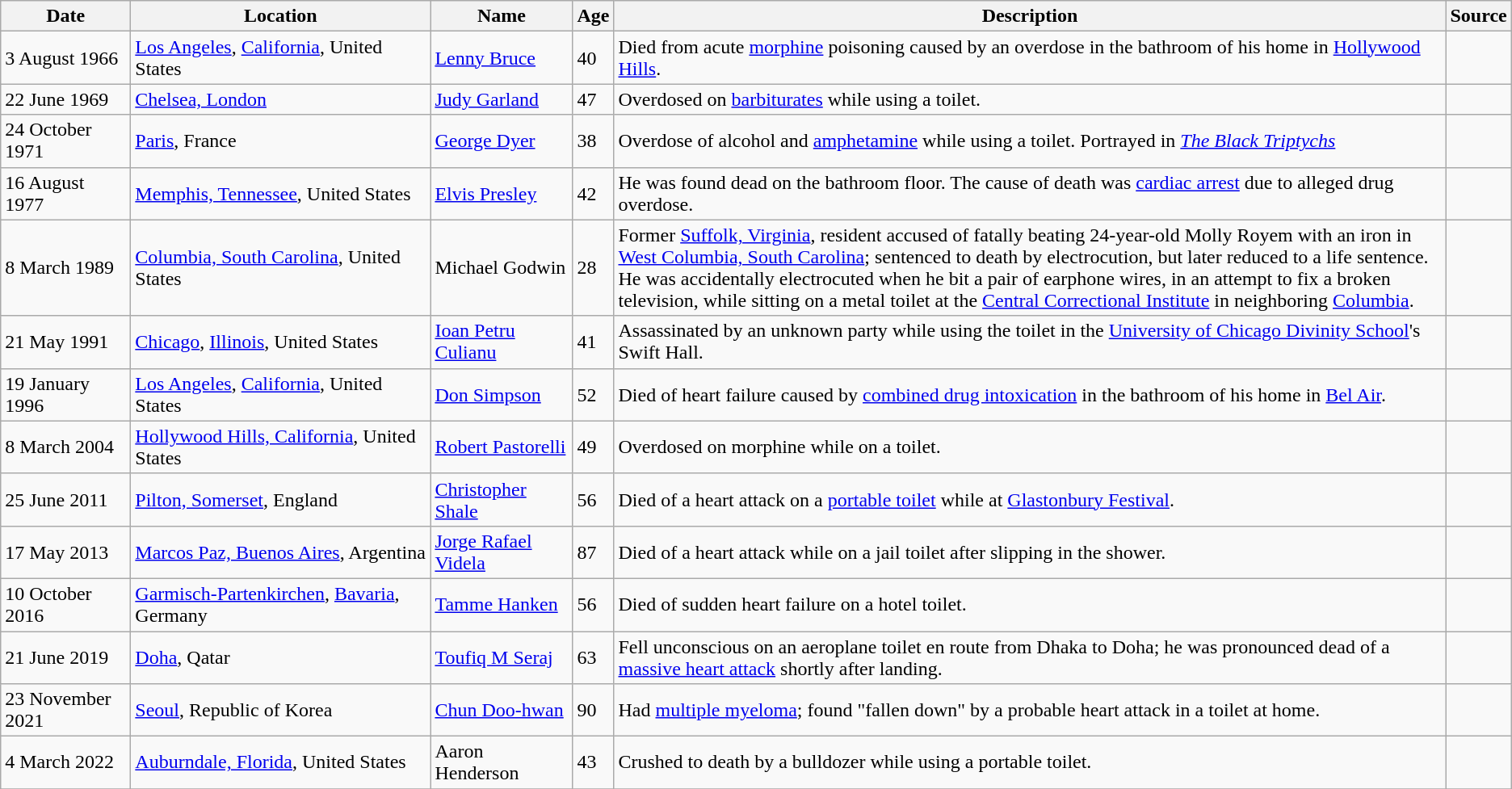<table class="wikitable sortable">
<tr>
<th width=100>Date</th>
<th width=240>Location</th>
<th width=110>Name</th>
<th>Age</th>
<th class=unsortable>Description</th>
<th class="unsortable">Source</th>
</tr>
<tr>
<td>3 August 1966</td>
<td><a href='#'>Los Angeles</a>, <a href='#'>California</a>, United States</td>
<td><a href='#'>Lenny Bruce</a></td>
<td>40</td>
<td>Died from acute <a href='#'>morphine</a> poisoning caused by an overdose in the bathroom of his home in <a href='#'>Hollywood Hills</a>.</td>
<td></td>
</tr>
<tr>
<td>22 June 1969</td>
<td><a href='#'>Chelsea, London</a></td>
<td><a href='#'>Judy Garland</a></td>
<td>47</td>
<td>Overdosed on <a href='#'>barbiturates</a> while using a toilet.</td>
<td></td>
</tr>
<tr>
<td>24 October 1971</td>
<td><a href='#'>Paris</a>, France</td>
<td><a href='#'>George Dyer</a></td>
<td>38</td>
<td>Overdose of alcohol and <a href='#'>amphetamine</a> while using a toilet. Portrayed in <em><a href='#'>The Black Triptychs</a></em></td>
<td></td>
</tr>
<tr>
<td>16 August 1977</td>
<td><a href='#'>Memphis, Tennessee</a>, United States</td>
<td><a href='#'>Elvis Presley</a></td>
<td>42</td>
<td>He was found dead on the bathroom floor. The cause of death was <a href='#'>cardiac arrest</a> due to alleged drug overdose.</td>
<td></td>
</tr>
<tr>
<td>8 March 1989</td>
<td><a href='#'>Columbia, South Carolina</a>, United States</td>
<td>Michael Godwin</td>
<td>28</td>
<td>Former <a href='#'>Suffolk, Virginia</a>, resident accused of fatally beating 24-year-old Molly Royem with an iron in <a href='#'>West Columbia, South Carolina</a>; sentenced to death by electrocution, but later reduced to a life sentence. He was accidentally electrocuted when he bit a pair of earphone wires, in an attempt to fix a broken television, while sitting on a metal toilet at the <a href='#'>Central Correctional Institute</a> in neighboring <a href='#'>Columbia</a>.</td>
<td></td>
</tr>
<tr>
<td>21 May 1991</td>
<td><a href='#'>Chicago</a>, <a href='#'>Illinois</a>, United States</td>
<td><a href='#'>Ioan Petru Culianu</a></td>
<td>41</td>
<td>Assassinated by an unknown party while using the toilet in the <a href='#'>University of Chicago Divinity School</a>'s Swift Hall.</td>
<td></td>
</tr>
<tr>
<td>19 January 1996</td>
<td><a href='#'>Los Angeles</a>, <a href='#'>California</a>, United States</td>
<td><a href='#'>Don Simpson</a></td>
<td>52</td>
<td>Died of heart failure caused by <a href='#'>combined drug intoxication</a> in the bathroom of his home in <a href='#'>Bel Air</a>.</td>
<td></td>
</tr>
<tr>
<td>8 March 2004</td>
<td><a href='#'>Hollywood Hills, California</a>, United States</td>
<td><a href='#'>Robert Pastorelli</a></td>
<td>49</td>
<td>Overdosed on morphine while on a toilet.</td>
<td></td>
</tr>
<tr>
<td>25 June 2011</td>
<td><a href='#'>Pilton, Somerset</a>, England</td>
<td><a href='#'>Christopher Shale</a></td>
<td>56</td>
<td>Died of a heart attack on a <a href='#'>portable toilet</a> while at <a href='#'>Glastonbury Festival</a>.</td>
<td></td>
</tr>
<tr>
<td>17 May 2013</td>
<td><a href='#'>Marcos Paz, Buenos Aires</a>, Argentina</td>
<td><a href='#'>Jorge Rafael Videla</a></td>
<td>87</td>
<td>Died of a heart attack while on a jail toilet after slipping in the shower.</td>
<td></td>
</tr>
<tr>
<td>10 October 2016</td>
<td><a href='#'>Garmisch-Partenkirchen</a>, <a href='#'>Bavaria</a>, Germany</td>
<td><a href='#'>Tamme Hanken</a></td>
<td>56</td>
<td>Died of sudden heart failure on a hotel toilet.</td>
<td></td>
</tr>
<tr>
<td>21 June 2019</td>
<td><a href='#'>Doha</a>, Qatar</td>
<td><a href='#'>Toufiq M Seraj</a></td>
<td>63</td>
<td>Fell unconscious on an aeroplane toilet en route from Dhaka to Doha; he was pronounced dead of a <a href='#'>massive heart attack</a> shortly after landing.</td>
<td></td>
</tr>
<tr>
<td>23 November 2021</td>
<td><a href='#'>Seoul</a>, Republic of Korea</td>
<td><a href='#'>Chun Doo-hwan</a></td>
<td>90</td>
<td>Had <a href='#'>multiple myeloma</a>; found "fallen down" by a probable heart attack in a toilet at home.</td>
<td></td>
</tr>
<tr>
<td>4 March 2022</td>
<td><a href='#'>Auburndale, Florida</a>, United States</td>
<td>Aaron Henderson</td>
<td>43</td>
<td>Crushed to death by a bulldozer while using a portable toilet.</td>
<td></td>
</tr>
<tr>
</tr>
</table>
